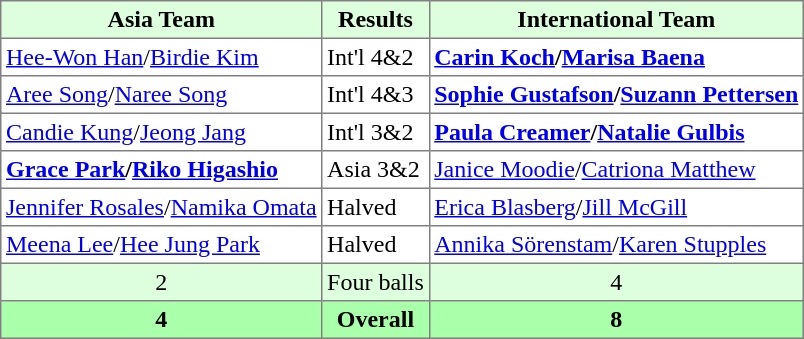<table border="1" cellpadding="3" style="border-collapse: collapse;">
<tr style="background:#ddffdd;">
<th>Asia Team</th>
<th>Results</th>
<th>International Team</th>
</tr>
<tr>
<td><a href='#'>Hee-Won Han</a>/<a href='#'>Birdie Kim</a></td>
<td>Int'l 4&2</td>
<td><strong><a href='#'>Carin Koch</a>/<a href='#'>Marisa Baena</a></strong></td>
</tr>
<tr>
<td><a href='#'>Aree Song</a>/<a href='#'>Naree Song</a></td>
<td>Int'l 4&3</td>
<td><strong><a href='#'>Sophie Gustafson</a>/<a href='#'>Suzann Pettersen</a></strong></td>
</tr>
<tr>
<td><a href='#'>Candie Kung</a>/<a href='#'>Jeong Jang</a></td>
<td>Int'l 3&2</td>
<td><strong><a href='#'>Paula Creamer</a>/<a href='#'>Natalie Gulbis</a></strong></td>
</tr>
<tr>
<td><strong><a href='#'>Grace Park</a>/<a href='#'>Riko Higashio</a></strong></td>
<td>Asia 3&2</td>
<td><a href='#'>Janice Moodie</a>/<a href='#'>Catriona Matthew</a></td>
</tr>
<tr>
<td><a href='#'>Jennifer Rosales</a>/<a href='#'>Namika Omata</a></td>
<td>Halved</td>
<td><a href='#'>Erica Blasberg</a>/<a href='#'>Jill McGill</a></td>
</tr>
<tr>
<td><a href='#'>Meena Lee</a>/<a href='#'>Hee Jung Park</a></td>
<td>Halved</td>
<td><a href='#'>Annika Sörenstam</a>/<a href='#'>Karen Stupples</a></td>
</tr>
<tr style="background:#ddffdd;">
<td align="center">2</td>
<td align="center">Four balls</td>
<td align="center">4</td>
</tr>
<tr style="background:#aaffaa;">
<th>4</th>
<th>Overall</th>
<th>8</th>
</tr>
</table>
